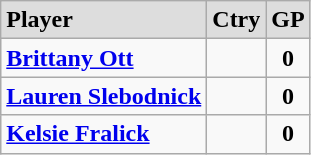<table class="wikitable">
<tr align="center" style="font-weight:bold; background-color:#dddddd;" |>
<td align="left">Player</td>
<td>Ctry</td>
<td>GP</td>
</tr>
<tr align="center">
<td align="left"><strong><a href='#'>Brittany Ott</a></strong></td>
<td></td>
<td><strong>0</strong></td>
</tr>
<tr align="center">
<td align="left"><strong><a href='#'>Lauren Slebodnick</a></strong></td>
<td></td>
<td><strong>0</strong></td>
</tr>
<tr align="center">
<td align="left"><strong><a href='#'>Kelsie Fralick</a></strong></td>
<td></td>
<td><strong>0</strong></td>
</tr>
</table>
